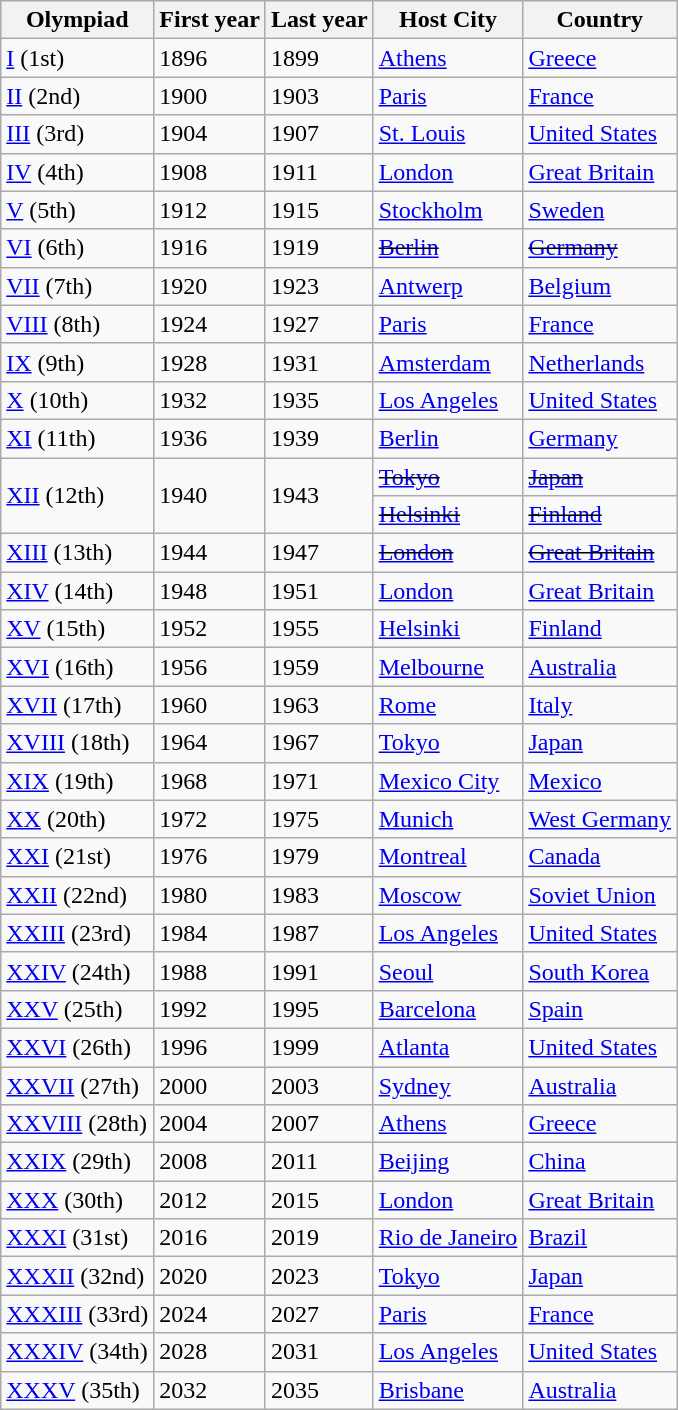<table class = "wikitable sortable nowrap floatright">
<tr>
<th>Olympiad</th>
<th>First year</th>
<th>Last year</th>
<th>Host City</th>
<th>Country</th>
</tr>
<tr>
<td><a href='#'>I</a> (1st)</td>
<td>1896</td>
<td>1899</td>
<td><a href='#'>Athens</a></td>
<td> <a href='#'>Greece</a></td>
</tr>
<tr>
<td><a href='#'>II</a> (2nd)</td>
<td>1900</td>
<td>1903</td>
<td><a href='#'>Paris</a></td>
<td> <a href='#'>France</a></td>
</tr>
<tr>
<td><a href='#'>III</a> (3rd)</td>
<td>1904</td>
<td>1907</td>
<td><a href='#'>St. Louis</a></td>
<td> <a href='#'>United States</a></td>
</tr>
<tr>
<td><a href='#'>IV</a> (4th)</td>
<td>1908</td>
<td>1911</td>
<td><a href='#'>London</a></td>
<td> <a href='#'>Great Britain</a></td>
</tr>
<tr>
<td><a href='#'>V</a> (5th)</td>
<td>1912</td>
<td>1915</td>
<td><a href='#'>Stockholm</a></td>
<td> <a href='#'>Sweden</a></td>
</tr>
<tr>
<td><a href='#'>VI</a> (6th)</td>
<td>1916</td>
<td>1919</td>
<td><s><a href='#'>Berlin</a></s></td>
<td><s> <a href='#'>Germany</a></s></td>
</tr>
<tr>
<td><a href='#'>VII</a> (7th)</td>
<td>1920</td>
<td>1923</td>
<td><a href='#'>Antwerp</a></td>
<td> <a href='#'>Belgium</a></td>
</tr>
<tr>
<td><a href='#'>VIII</a> (8th)</td>
<td>1924</td>
<td>1927</td>
<td><a href='#'>Paris</a></td>
<td> <a href='#'>France</a></td>
</tr>
<tr>
<td><a href='#'>IX</a> (9th)</td>
<td>1928</td>
<td>1931</td>
<td><a href='#'>Amsterdam</a></td>
<td> <a href='#'>Netherlands</a></td>
</tr>
<tr>
<td><a href='#'>X</a> (10th)</td>
<td>1932</td>
<td>1935</td>
<td><a href='#'>Los Angeles</a></td>
<td> <a href='#'>United States</a></td>
</tr>
<tr>
<td><a href='#'>XI</a> (11th)</td>
<td>1936</td>
<td>1939</td>
<td><a href='#'>Berlin</a></td>
<td> <a href='#'>Germany</a></td>
</tr>
<tr>
<td rowspan = 2><a href='#'>XII</a> (12th)</td>
<td rowspan=2>1940</td>
<td rowspan=2>1943</td>
<td><s><a href='#'>Tokyo</a></s></td>
<td><s> <a href='#'>Japan</a></s></td>
</tr>
<tr>
<td><s><a href='#'>Helsinki</a></s></td>
<td><s> <a href='#'>Finland</a></s></td>
</tr>
<tr>
<td><a href='#'>XIII</a> (13th)</td>
<td>1944</td>
<td>1947</td>
<td><s><a href='#'>London</a></s></td>
<td><s> <a href='#'>Great Britain</a></s></td>
</tr>
<tr>
<td><a href='#'>XIV</a> (14th)</td>
<td>1948</td>
<td>1951</td>
<td><a href='#'>London</a></td>
<td> <a href='#'>Great Britain</a></td>
</tr>
<tr>
<td><a href='#'>XV</a> (15th)</td>
<td>1952</td>
<td>1955</td>
<td><a href='#'>Helsinki</a></td>
<td> <a href='#'>Finland</a></td>
</tr>
<tr>
<td><a href='#'>XVI</a> (16th)</td>
<td>1956</td>
<td>1959</td>
<td><a href='#'>Melbourne</a></td>
<td> <a href='#'>Australia</a></td>
</tr>
<tr>
<td><a href='#'>XVII</a> (17th)</td>
<td>1960</td>
<td>1963</td>
<td><a href='#'>Rome</a></td>
<td> <a href='#'>Italy</a></td>
</tr>
<tr>
<td><a href='#'>XVIII</a> (18th)</td>
<td>1964</td>
<td>1967</td>
<td><a href='#'>Tokyo</a></td>
<td> <a href='#'>Japan</a></td>
</tr>
<tr>
<td><a href='#'>XIX</a> (19th)</td>
<td>1968</td>
<td>1971</td>
<td><a href='#'>Mexico City</a></td>
<td> <a href='#'>Mexico</a></td>
</tr>
<tr>
<td><a href='#'>XX</a> (20th)</td>
<td>1972</td>
<td>1975</td>
<td><a href='#'>Munich</a></td>
<td> <a href='#'>West Germany</a></td>
</tr>
<tr>
<td><a href='#'>XXI</a> (21st)</td>
<td>1976</td>
<td>1979</td>
<td><a href='#'>Montreal</a></td>
<td> <a href='#'>Canada</a></td>
</tr>
<tr>
<td><a href='#'>XXII</a> (22nd)</td>
<td>1980</td>
<td>1983</td>
<td><a href='#'>Moscow</a></td>
<td> <a href='#'>Soviet Union</a></td>
</tr>
<tr>
<td><a href='#'>XXIII</a> (23rd)</td>
<td>1984</td>
<td>1987</td>
<td><a href='#'>Los Angeles</a></td>
<td> <a href='#'>United States</a></td>
</tr>
<tr>
<td><a href='#'>XXIV</a> (24th)</td>
<td>1988</td>
<td>1991</td>
<td><a href='#'>Seoul</a></td>
<td> <a href='#'>South Korea</a></td>
</tr>
<tr>
<td><a href='#'>XXV</a> (25th)</td>
<td>1992</td>
<td>1995</td>
<td><a href='#'>Barcelona</a></td>
<td> <a href='#'>Spain</a></td>
</tr>
<tr>
<td><a href='#'>XXVI</a> (26th)</td>
<td>1996</td>
<td>1999</td>
<td><a href='#'>Atlanta</a></td>
<td> <a href='#'>United States</a></td>
</tr>
<tr>
<td><a href='#'>XXVII</a> (27th)</td>
<td>2000</td>
<td>2003</td>
<td><a href='#'>Sydney</a></td>
<td> <a href='#'>Australia</a></td>
</tr>
<tr>
<td><a href='#'>XXVIII</a> (28th)</td>
<td>2004</td>
<td>2007</td>
<td><a href='#'>Athens</a></td>
<td> <a href='#'>Greece</a></td>
</tr>
<tr>
<td><a href='#'>XXIX</a> (29th)</td>
<td>2008</td>
<td>2011</td>
<td><a href='#'>Beijing</a></td>
<td> <a href='#'>China</a></td>
</tr>
<tr>
<td><a href='#'>XXX</a> (30th)</td>
<td>2012</td>
<td>2015</td>
<td><a href='#'>London</a></td>
<td> <a href='#'>Great Britain</a></td>
</tr>
<tr>
<td><a href='#'>XXXI</a> (31st)</td>
<td>2016</td>
<td>2019</td>
<td><a href='#'>Rio de Janeiro</a></td>
<td> <a href='#'>Brazil</a></td>
</tr>
<tr>
<td><a href='#'>XXXII</a> (32nd)</td>
<td>2020</td>
<td>2023</td>
<td><a href='#'>Tokyo</a></td>
<td> <a href='#'>Japan</a></td>
</tr>
<tr>
<td><a href='#'>XXXIII</a> (33rd)</td>
<td>2024</td>
<td>2027</td>
<td><a href='#'>Paris</a></td>
<td> <a href='#'>France</a></td>
</tr>
<tr>
<td><a href='#'>XXXIV</a> (34th)</td>
<td>2028</td>
<td>2031</td>
<td><a href='#'>Los Angeles</a></td>
<td> <a href='#'>United States</a></td>
</tr>
<tr>
<td><a href='#'>XXXV</a> (35th)</td>
<td>2032</td>
<td>2035</td>
<td><a href='#'>Brisbane</a></td>
<td> <a href='#'>Australia</a></td>
</tr>
</table>
